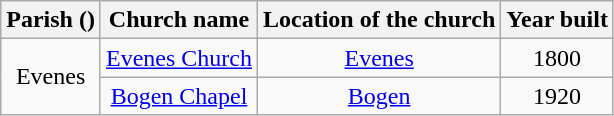<table class="wikitable" style="text-align:center">
<tr>
<th>Parish ()</th>
<th>Church name</th>
<th>Location of the church</th>
<th>Year built</th>
</tr>
<tr>
<td rowspan="2">Evenes</td>
<td><a href='#'>Evenes Church</a></td>
<td><a href='#'>Evenes</a></td>
<td>1800</td>
</tr>
<tr>
<td><a href='#'>Bogen Chapel</a></td>
<td><a href='#'>Bogen</a></td>
<td>1920</td>
</tr>
</table>
